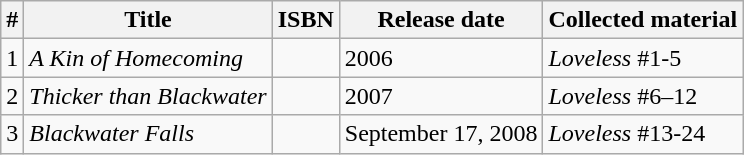<table class="wikitable">
<tr>
<th>#</th>
<th>Title</th>
<th>ISBN</th>
<th>Release date</th>
<th>Collected material</th>
</tr>
<tr>
<td>1</td>
<td><em>A Kin of Homecoming</em></td>
<td></td>
<td>2006</td>
<td><em>Loveless</em> #1-5</td>
</tr>
<tr>
<td>2</td>
<td><em>Thicker than Blackwater</em></td>
<td></td>
<td>2007</td>
<td><em>Loveless</em> #6–12</td>
</tr>
<tr>
<td>3</td>
<td><em>Blackwater Falls</em></td>
<td></td>
<td>September 17, 2008</td>
<td><em>Loveless</em> #13-24</td>
</tr>
</table>
